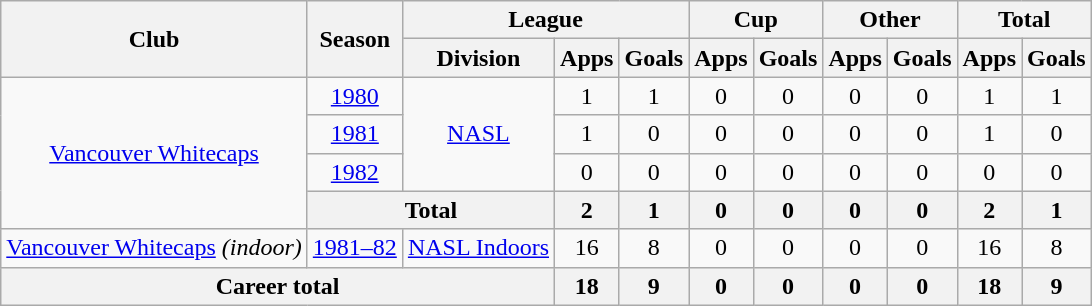<table class="wikitable" style="text-align: center">
<tr>
<th rowspan="2">Club</th>
<th rowspan="2">Season</th>
<th colspan="3">League</th>
<th colspan="2">Cup</th>
<th colspan="2">Other</th>
<th colspan="2">Total</th>
</tr>
<tr>
<th>Division</th>
<th>Apps</th>
<th>Goals</th>
<th>Apps</th>
<th>Goals</th>
<th>Apps</th>
<th>Goals</th>
<th>Apps</th>
<th>Goals</th>
</tr>
<tr>
<td rowspan="4"><a href='#'>Vancouver Whitecaps</a></td>
<td><a href='#'>1980</a></td>
<td rowspan="3"><a href='#'>NASL</a></td>
<td>1</td>
<td>1</td>
<td>0</td>
<td>0</td>
<td>0</td>
<td>0</td>
<td>1</td>
<td>1</td>
</tr>
<tr>
<td><a href='#'>1981</a></td>
<td>1</td>
<td>0</td>
<td>0</td>
<td>0</td>
<td>0</td>
<td>0</td>
<td>1</td>
<td>0</td>
</tr>
<tr>
<td><a href='#'>1982</a></td>
<td>0</td>
<td>0</td>
<td>0</td>
<td>0</td>
<td>0</td>
<td>0</td>
<td>0</td>
<td>0</td>
</tr>
<tr>
<th colspan="2"><strong>Total</strong></th>
<th>2</th>
<th>1</th>
<th>0</th>
<th>0</th>
<th>0</th>
<th>0</th>
<th>2</th>
<th>1</th>
</tr>
<tr>
<td><a href='#'>Vancouver Whitecaps</a> <em>(indoor)</em></td>
<td><a href='#'>1981–82</a></td>
<td><a href='#'>NASL Indoors</a></td>
<td>16</td>
<td>8</td>
<td>0</td>
<td>0</td>
<td>0</td>
<td>0</td>
<td>16</td>
<td>8</td>
</tr>
<tr>
<th colspan="3"><strong>Career total</strong></th>
<th>18</th>
<th>9</th>
<th>0</th>
<th>0</th>
<th>0</th>
<th>0</th>
<th>18</th>
<th>9</th>
</tr>
</table>
